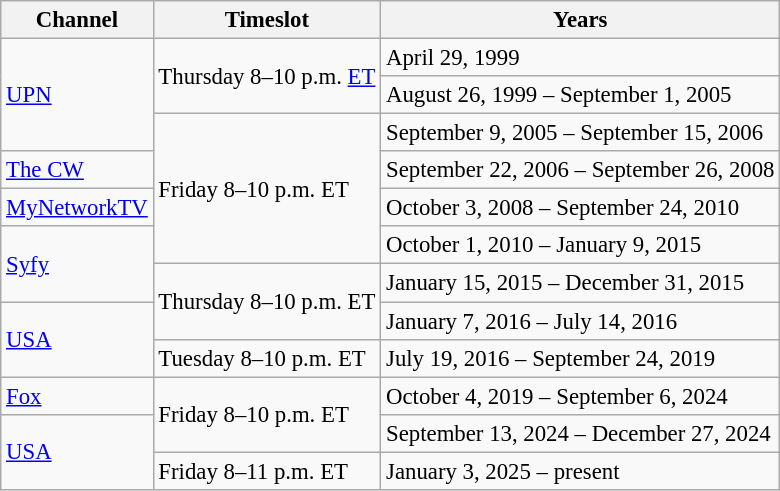<table class="wikitable" style="margin:0; font-size: 95%">
<tr>
<th>Channel</th>
<th>Timeslot</th>
<th>Years</th>
</tr>
<tr>
<td rowspan="3"><a href='#'>UPN</a></td>
<td rowspan="2">Thursday 8–10 p.m. <a href='#'>ET</a></td>
<td>April 29, 1999</td>
</tr>
<tr>
<td>August 26, 1999 – September 1, 2005</td>
</tr>
<tr>
<td rowspan="4">Friday 8–10 p.m. ET</td>
<td>September 9, 2005 – September 15, 2006</td>
</tr>
<tr>
<td><a href='#'>The CW</a></td>
<td>September 22, 2006 – September 26, 2008</td>
</tr>
<tr>
<td><a href='#'>MyNetworkTV</a></td>
<td>October 3, 2008 – September 24, 2010</td>
</tr>
<tr>
<td rowspan="2"><a href='#'>Syfy</a></td>
<td>October 1, 2010 – January 9, 2015</td>
</tr>
<tr>
<td rowspan="2">Thursday 8–10 p.m. ET</td>
<td>January 15, 2015 – December 31, 2015</td>
</tr>
<tr>
<td rowspan="2"><a href='#'>USA</a></td>
<td>January 7, 2016 – July 14, 2016</td>
</tr>
<tr>
<td>Tuesday 8–10 p.m. ET</td>
<td>July 19, 2016 – September 24, 2019</td>
</tr>
<tr>
<td><a href='#'>Fox</a></td>
<td rowspan="2">Friday 8–10 p.m. ET</td>
<td>October 4, 2019 – September 6, 2024</td>
</tr>
<tr>
<td rowspan="2"><a href='#'>USA</a></td>
<td>September 13, 2024 – December 27, 2024</td>
</tr>
<tr>
<td>Friday 8–11 p.m. ET</td>
<td>January 3, 2025 – present</td>
</tr>
</table>
